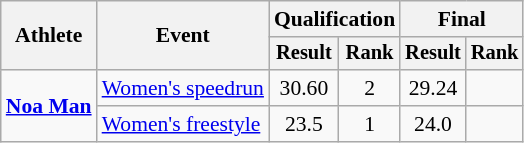<table class=wikitable style=font-size:90%;text-align:center>
<tr>
<th rowspan=2>Athlete</th>
<th rowspan=2>Event</th>
<th colspan=2>Qualification</th>
<th colspan=2>Final</th>
</tr>
<tr style=font-size:95%>
<th>Result</th>
<th>Rank</th>
<th>Result</th>
<th>Rank</th>
</tr>
<tr>
<td align=left rowspan=2><strong><a href='#'>Noa Man</a></strong></td>
<td align=left><a href='#'>Women's speedrun</a></td>
<td>30.60</td>
<td>2</td>
<td>29.24</td>
<td></td>
</tr>
<tr>
<td align=left><a href='#'>Women's freestyle</a></td>
<td>23.5</td>
<td>1</td>
<td>24.0</td>
<td></td>
</tr>
</table>
